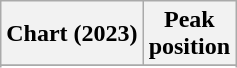<table class="wikitable sortable plainrowheaders" style="text-align:center">
<tr>
<th scope="col">Chart (2023)</th>
<th scope="col">Peak<br>position</th>
</tr>
<tr>
</tr>
<tr>
</tr>
<tr>
</tr>
<tr>
</tr>
</table>
